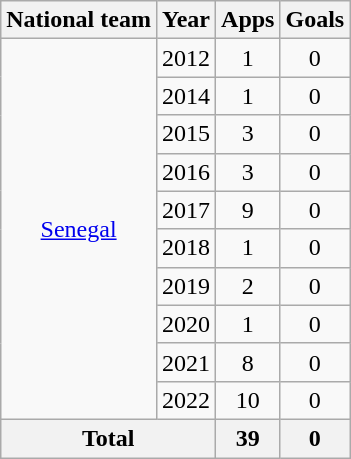<table class="wikitable" style="text-align:center">
<tr>
<th>National team</th>
<th>Year</th>
<th>Apps</th>
<th>Goals</th>
</tr>
<tr>
<td rowspan="10"><a href='#'>Senegal</a></td>
<td>2012</td>
<td>1</td>
<td>0</td>
</tr>
<tr>
<td>2014</td>
<td>1</td>
<td>0</td>
</tr>
<tr>
<td>2015</td>
<td>3</td>
<td>0</td>
</tr>
<tr>
<td>2016</td>
<td>3</td>
<td>0</td>
</tr>
<tr>
<td>2017</td>
<td>9</td>
<td>0</td>
</tr>
<tr>
<td>2018</td>
<td>1</td>
<td>0</td>
</tr>
<tr>
<td>2019</td>
<td>2</td>
<td>0</td>
</tr>
<tr>
<td>2020</td>
<td>1</td>
<td>0</td>
</tr>
<tr>
<td>2021</td>
<td>8</td>
<td>0</td>
</tr>
<tr>
<td>2022</td>
<td>10</td>
<td>0</td>
</tr>
<tr>
<th colspan="2">Total</th>
<th>39</th>
<th>0</th>
</tr>
</table>
